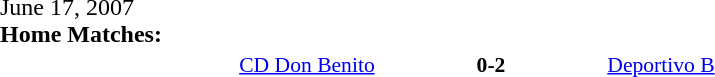<table width=100% cellspacing=1>
<tr>
<th width=20%></th>
<th width=12%></th>
<th width=20%></th>
<th></th>
</tr>
<tr>
<td>June 17, 2007<br><strong>Home Matches:</strong></td>
</tr>
<tr style=font-size:90%>
<td align=right><a href='#'>CD Don Benito</a></td>
<td align=center><strong>0-2</strong></td>
<td><a href='#'>Deportivo B</a></td>
</tr>
</table>
